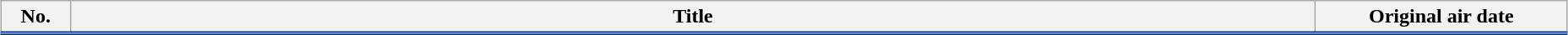<table class="wikitable" style="width:98%; margin:auto; background:#FFF;">
<tr style="border-bottom: 3px solid #03379c;">
<th style="width:3em;">No.</th>
<th>Title</th>
<th style="width:12em;">Original air date</th>
</tr>
<tr>
</tr>
</table>
